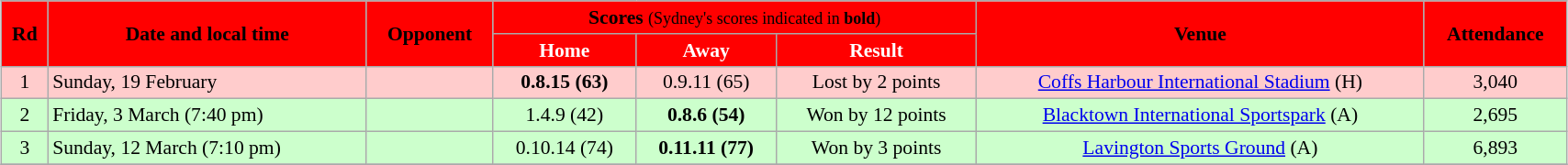<table class="wikitable" style="font-size:90%; text-align:center; width: 90%; margin-left: auto; margin-right: auto;">
<tr style="background:#FF0000;" >
<td rowspan=2><span><strong>Rd</strong> </span></td>
<td rowspan=2><span><strong>Date and local time</strong></span></td>
<td rowspan=2><span><strong>Opponent</strong></span></td>
<td colspan=3><span><strong>Scores</strong> <small>(Sydney's scores indicated in <strong>bold</strong>)</small></span></td>
<td rowspan=2><span><strong>Venue</strong></span></td>
<td rowspan=2><span><strong>Attendance</strong></span></td>
</tr>
<tr>
<th style="background:#FF0000; color:white;">Home</th>
<th style="background:#FF0000; color:white;">Away</th>
<th style="background:#FF0000; color:white;">Result</th>
</tr>
<tr style="background:#fcc;">
<td>1</td>
<td align=left>Sunday, 19 February</td>
<td align=left></td>
<td><strong>0.8.15 (63)</strong></td>
<td>0.9.11 (65)</td>
<td>Lost by 2 points</td>
<td><a href='#'>Coffs Harbour International Stadium</a> (H)</td>
<td>3,040</td>
</tr>
<tr style="background:#cfc;">
<td>2</td>
<td align=left>Friday, 3 March (7:40 pm)</td>
<td align=left></td>
<td>1.4.9 (42)</td>
<td><strong>0.8.6 (54)</strong></td>
<td>Won by 12 points</td>
<td><a href='#'>Blacktown International Sportspark</a> (A)</td>
<td>2,695</td>
</tr>
<tr style="background:#cfc;">
<td>3</td>
<td align=left>Sunday, 12 March (7:10 pm)</td>
<td align=left></td>
<td>0.10.14 (74)</td>
<td><strong>0.11.11 (77)</strong></td>
<td>Won by 3 points</td>
<td><a href='#'>Lavington Sports Ground</a> (A)</td>
<td>6,893</td>
</tr>
<tr>
</tr>
</table>
